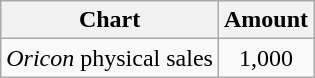<table class="wikitable">
<tr>
<th>Chart</th>
<th>Amount</th>
</tr>
<tr>
<td><em>Oricon</em> physical sales</td>
<td style="text-align:center;">1,000</td>
</tr>
</table>
